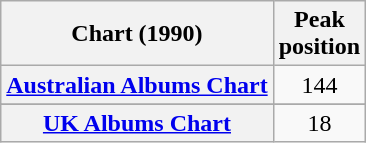<table class="wikitable sortable plainrowheaders">
<tr>
<th scope="col">Chart (1990)</th>
<th scope="col">Peak<br>position</th>
</tr>
<tr>
<th scope="row"><a href='#'>Australian Albums Chart</a></th>
<td align="center">144</td>
</tr>
<tr>
</tr>
<tr>
</tr>
<tr>
</tr>
<tr>
<th scope="row"><a href='#'>UK Albums Chart</a></th>
<td align="center">18</td>
</tr>
</table>
